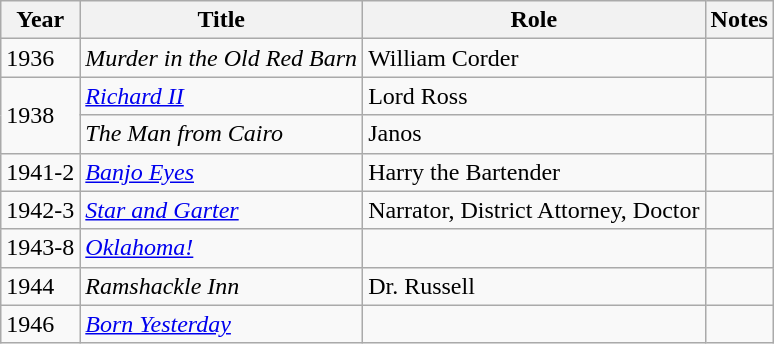<table class="wikitable sortable">
<tr>
<th>Year</th>
<th>Title</th>
<th>Role</th>
<th class="unsortable">Notes</th>
</tr>
<tr>
<td>1936</td>
<td><em>Murder in the Old Red Barn</em></td>
<td>William Corder</td>
<td></td>
</tr>
<tr>
<td rowspan="2">1938</td>
<td><em><a href='#'>Richard II</a></em></td>
<td>Lord Ross</td>
<td></td>
</tr>
<tr>
<td><em>The Man from Cairo</em></td>
<td>Janos</td>
<td></td>
</tr>
<tr>
<td>1941-2</td>
<td><em><a href='#'>Banjo Eyes</a></em></td>
<td>Harry the Bartender</td>
<td></td>
</tr>
<tr>
<td>1942-3</td>
<td><em><a href='#'>Star and Garter</a></em></td>
<td>Narrator, District Attorney, Doctor</td>
<td></td>
</tr>
<tr>
<td>1943-8</td>
<td><em><a href='#'>Oklahoma!</a></em></td>
<td></td>
<td></td>
</tr>
<tr>
<td>1944</td>
<td><em>Ramshackle Inn</em></td>
<td>Dr. Russell</td>
<td></td>
</tr>
<tr>
<td>1946</td>
<td><em><a href='#'>Born Yesterday</a></em></td>
<td></td>
<td></td>
</tr>
</table>
